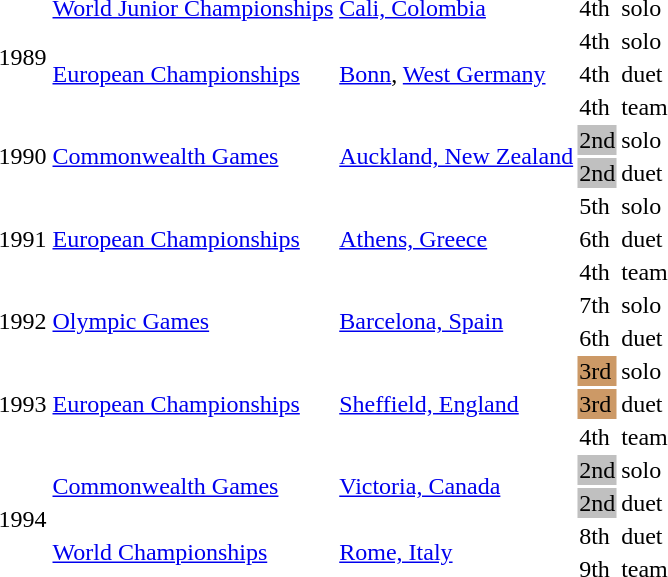<table>
<tr>
<td rowspan=4>1989</td>
<td><a href='#'>World Junior Championships</a></td>
<td><a href='#'>Cali, Colombia</a></td>
<td>4th</td>
<td>solo</td>
<td></td>
</tr>
<tr>
<td rowspan=3><a href='#'>European Championships</a></td>
<td rowspan=3><a href='#'>Bonn</a>, <a href='#'>West Germany</a></td>
<td>4th</td>
<td>solo</td>
<td></td>
</tr>
<tr>
<td>4th</td>
<td>duet</td>
<td></td>
</tr>
<tr>
<td>4th</td>
<td>team</td>
<td></td>
</tr>
<tr>
<td rowspan=2>1990</td>
<td rowspan=2><a href='#'>Commonwealth Games</a></td>
<td rowspan=2><a href='#'>Auckland, New Zealand</a></td>
<td bgcolor="silver">2nd</td>
<td>solo</td>
<td></td>
</tr>
<tr>
<td bgcolor="silver">2nd</td>
<td>duet</td>
<td></td>
</tr>
<tr>
<td rowspan=3>1991</td>
<td rowspan=3><a href='#'>European Championships</a></td>
<td rowspan=3><a href='#'>Athens, Greece</a></td>
<td>5th</td>
<td>solo</td>
<td></td>
</tr>
<tr>
<td>6th</td>
<td>duet</td>
<td></td>
</tr>
<tr>
<td>4th</td>
<td>team</td>
<td></td>
</tr>
<tr>
<td rowspan=2>1992</td>
<td rowspan=2><a href='#'>Olympic Games</a></td>
<td rowspan=2><a href='#'>Barcelona, Spain</a></td>
<td>7th</td>
<td>solo</td>
<td></td>
</tr>
<tr>
<td>6th</td>
<td>duet</td>
<td></td>
</tr>
<tr>
<td rowspan=3>1993</td>
<td rowspan=3><a href='#'>European Championships</a></td>
<td rowspan=3><a href='#'>Sheffield, England</a></td>
<td bgcolor="cc9966">3rd</td>
<td>solo</td>
<td></td>
</tr>
<tr>
<td bgcolor="cc9966">3rd</td>
<td>duet</td>
<td></td>
</tr>
<tr>
<td>4th</td>
<td>team</td>
<td></td>
</tr>
<tr>
<td rowspan=5>1994</td>
<td rowspan=2><a href='#'>Commonwealth Games</a></td>
<td rowspan=2><a href='#'>Victoria, Canada</a></td>
<td bgcolor="silver">2nd</td>
<td>solo</td>
<td></td>
</tr>
<tr>
<td bgcolor="silver">2nd</td>
<td>duet</td>
<td></td>
</tr>
<tr>
<td rowspan=2><a href='#'>World Championships</a></td>
<td rowspan=2><a href='#'>Rome, Italy</a></td>
<td>8th</td>
<td>duet</td>
<td></td>
</tr>
<tr>
<td>9th</td>
<td>team</td>
<td></td>
</tr>
</table>
